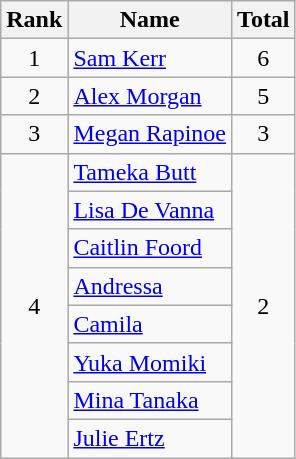<table class="wikitable" style="text-align:center;">
<tr>
<th style="text-align:center;">Rank</th>
<th>Name</th>
<th>Total</th>
</tr>
<tr>
<td>1</td>
<td align=left> <a href='#'>Sam Kerr</a></td>
<td>6</td>
</tr>
<tr>
<td>2</td>
<td align=left> <a href='#'>Alex Morgan</a></td>
<td>5</td>
</tr>
<tr>
<td>3</td>
<td align=left> <a href='#'>Megan Rapinoe</a></td>
<td>3</td>
</tr>
<tr>
<td rowspan=8>4</td>
<td align=left> <a href='#'>Tameka Butt</a></td>
<td rowspan=8>2</td>
</tr>
<tr>
<td align=left> <a href='#'>Lisa De Vanna</a></td>
</tr>
<tr>
<td align=left> <a href='#'>Caitlin Foord</a></td>
</tr>
<tr>
<td align=left> <a href='#'>Andressa</a></td>
</tr>
<tr>
<td align=left> <a href='#'>Camila</a></td>
</tr>
<tr>
<td align=left> <a href='#'>Yuka Momiki</a></td>
</tr>
<tr>
<td align=left> <a href='#'>Mina Tanaka</a></td>
</tr>
<tr>
<td align=left> <a href='#'>Julie Ertz</a></td>
</tr>
</table>
